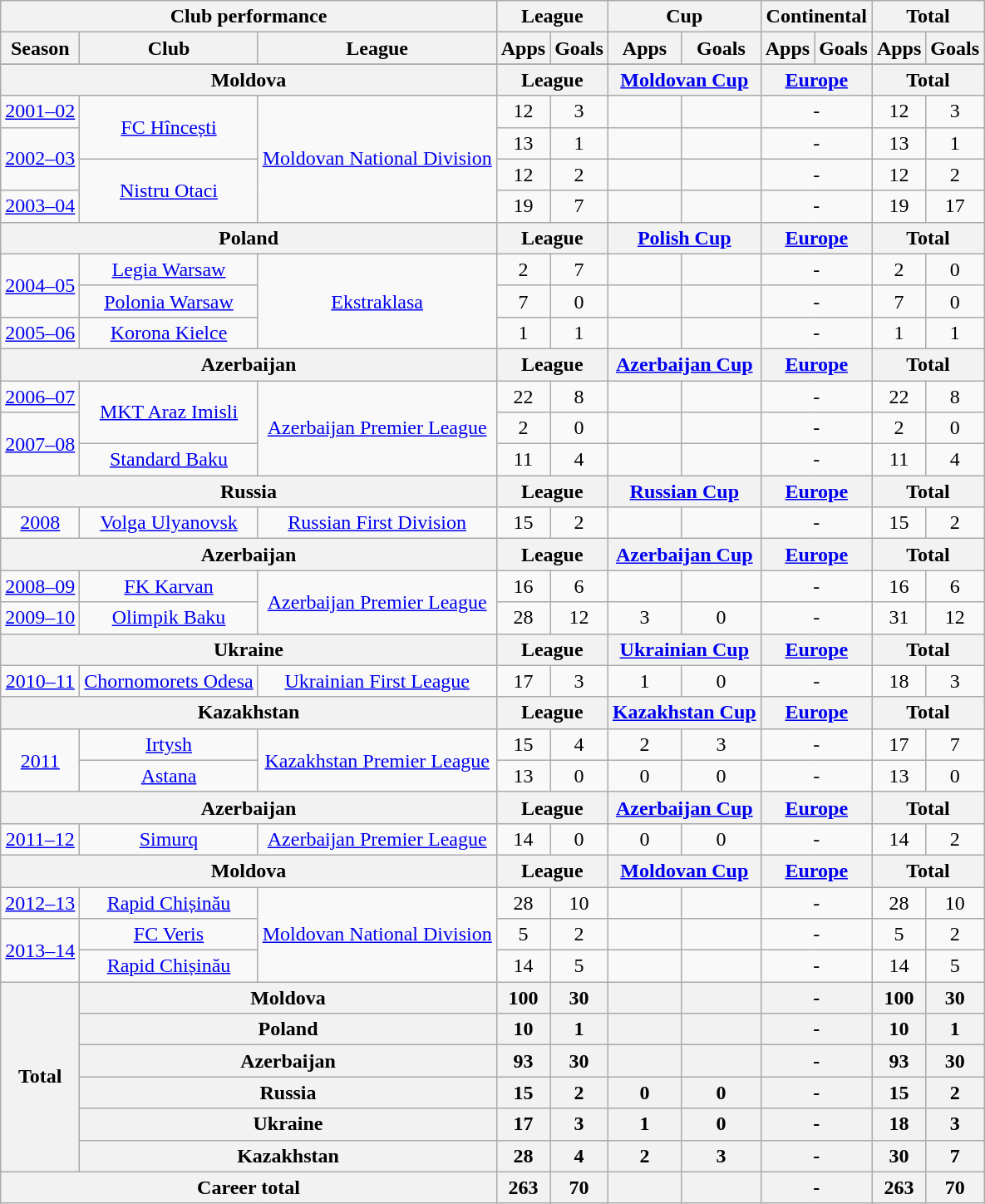<table class="wikitable" style="text-align:center">
<tr>
<th colspan=3>Club performance</th>
<th colspan=2>League</th>
<th colspan=2>Cup</th>
<th colspan=2>Continental</th>
<th colspan=2>Total</th>
</tr>
<tr>
<th>Season</th>
<th>Club</th>
<th>League</th>
<th>Apps</th>
<th>Goals</th>
<th>Apps</th>
<th>Goals</th>
<th>Apps</th>
<th>Goals</th>
<th>Apps</th>
<th>Goals</th>
</tr>
<tr>
</tr>
<tr>
<th colspan=3>Moldova</th>
<th colspan=2>League</th>
<th colspan=2><a href='#'>Moldovan Cup</a></th>
<th colspan=2><a href='#'>Europe</a></th>
<th colspan=2>Total</th>
</tr>
<tr>
<td><a href='#'>2001–02</a></td>
<td rowspan="2"><a href='#'>FC Hîncești</a></td>
<td rowspan="4"><a href='#'>Moldovan National Division</a></td>
<td>12</td>
<td>3</td>
<td></td>
<td></td>
<td colspan="2">-</td>
<td>12</td>
<td>3</td>
</tr>
<tr>
<td rowspan="2"><a href='#'>2002–03</a></td>
<td>13</td>
<td>1</td>
<td></td>
<td></td>
<td colspan="2">-</td>
<td>13</td>
<td>1</td>
</tr>
<tr>
<td rowspan="2"><a href='#'>Nistru Otaci</a></td>
<td>12</td>
<td>2</td>
<td></td>
<td></td>
<td colspan="2">-</td>
<td>12</td>
<td>2</td>
</tr>
<tr>
<td><a href='#'>2003–04</a></td>
<td>19</td>
<td>7</td>
<td></td>
<td></td>
<td colspan="2">-</td>
<td>19</td>
<td>17</td>
</tr>
<tr>
<th colspan=3>Poland</th>
<th colspan=2>League</th>
<th colspan=2><a href='#'>Polish Cup</a></th>
<th colspan=2><a href='#'>Europe</a></th>
<th colspan=2>Total</th>
</tr>
<tr>
<td rowspan="2"><a href='#'>2004–05</a></td>
<td><a href='#'>Legia Warsaw</a></td>
<td rowspan="3"><a href='#'>Ekstraklasa</a></td>
<td>2</td>
<td>7</td>
<td></td>
<td></td>
<td colspan="2">-</td>
<td>2</td>
<td>0</td>
</tr>
<tr>
<td><a href='#'>Polonia Warsaw</a></td>
<td>7</td>
<td>0</td>
<td></td>
<td></td>
<td colspan="2">-</td>
<td>7</td>
<td>0</td>
</tr>
<tr>
<td><a href='#'>2005–06</a></td>
<td><a href='#'>Korona Kielce</a></td>
<td>1</td>
<td>1</td>
<td></td>
<td></td>
<td colspan="2">-</td>
<td>1</td>
<td>1</td>
</tr>
<tr>
<th colspan=3>Azerbaijan</th>
<th colspan=2>League</th>
<th colspan=2><a href='#'>Azerbaijan Cup</a></th>
<th colspan=2><a href='#'>Europe</a></th>
<th colspan=2>Total</th>
</tr>
<tr>
<td><a href='#'>2006–07</a></td>
<td rowspan="2"><a href='#'>MKT Araz Imisli</a></td>
<td rowspan="3"><a href='#'>Azerbaijan Premier League</a></td>
<td>22</td>
<td>8</td>
<td></td>
<td></td>
<td colspan="2">-</td>
<td>22</td>
<td>8</td>
</tr>
<tr>
<td rowspan="2"><a href='#'>2007–08</a></td>
<td>2</td>
<td>0</td>
<td></td>
<td></td>
<td colspan="2">-</td>
<td>2</td>
<td>0</td>
</tr>
<tr>
<td><a href='#'>Standard Baku</a></td>
<td>11</td>
<td>4</td>
<td></td>
<td></td>
<td colspan="2">-</td>
<td>11</td>
<td>4</td>
</tr>
<tr>
<th colspan=3>Russia</th>
<th colspan=2>League</th>
<th colspan=2><a href='#'>Russian Cup</a></th>
<th colspan=2><a href='#'>Europe</a></th>
<th colspan=2>Total</th>
</tr>
<tr>
<td><a href='#'>2008</a></td>
<td><a href='#'>Volga Ulyanovsk</a></td>
<td><a href='#'>Russian First Division</a></td>
<td>15</td>
<td>2</td>
<td></td>
<td></td>
<td colspan="2">-</td>
<td>15</td>
<td>2</td>
</tr>
<tr>
<th colspan=3>Azerbaijan</th>
<th colspan=2>League</th>
<th colspan=2><a href='#'>Azerbaijan Cup</a></th>
<th colspan=2><a href='#'>Europe</a></th>
<th colspan=2>Total</th>
</tr>
<tr>
<td><a href='#'>2008–09</a></td>
<td><a href='#'>FK Karvan</a></td>
<td rowspan="2"><a href='#'>Azerbaijan Premier League</a></td>
<td>16</td>
<td>6</td>
<td></td>
<td></td>
<td colspan="2">-</td>
<td>16</td>
<td>6</td>
</tr>
<tr>
<td><a href='#'>2009–10</a></td>
<td><a href='#'>Olimpik Baku</a></td>
<td>28</td>
<td>12</td>
<td>3</td>
<td>0</td>
<td colspan="2">-</td>
<td>31</td>
<td>12</td>
</tr>
<tr>
<th colspan=3>Ukraine</th>
<th colspan=2>League</th>
<th colspan=2><a href='#'>Ukrainian Cup</a></th>
<th colspan=2><a href='#'>Europe</a></th>
<th colspan=2>Total</th>
</tr>
<tr>
<td><a href='#'>2010–11</a></td>
<td><a href='#'>Chornomorets Odesa</a></td>
<td><a href='#'>Ukrainian First League</a></td>
<td>17</td>
<td>3</td>
<td>1</td>
<td>0</td>
<td colspan="2">-</td>
<td>18</td>
<td>3</td>
</tr>
<tr>
<th colspan=3>Kazakhstan</th>
<th colspan=2>League</th>
<th colspan=2><a href='#'>Kazakhstan Cup</a></th>
<th colspan=2><a href='#'>Europe</a></th>
<th colspan=2>Total</th>
</tr>
<tr>
<td rowspan="2"><a href='#'>2011</a></td>
<td><a href='#'>Irtysh</a></td>
<td rowspan="2"><a href='#'>Kazakhstan Premier League</a></td>
<td>15</td>
<td>4</td>
<td>2</td>
<td>3</td>
<td colspan="2">-</td>
<td>17</td>
<td>7</td>
</tr>
<tr>
<td><a href='#'>Astana</a></td>
<td>13</td>
<td>0</td>
<td>0</td>
<td>0</td>
<td colspan="2">-</td>
<td>13</td>
<td>0</td>
</tr>
<tr>
<th colspan=3>Azerbaijan</th>
<th colspan=2>League</th>
<th colspan=2><a href='#'>Azerbaijan Cup</a></th>
<th colspan=2><a href='#'>Europe</a></th>
<th colspan=2>Total</th>
</tr>
<tr>
<td><a href='#'>2011–12</a></td>
<td><a href='#'>Simurq</a></td>
<td><a href='#'>Azerbaijan Premier League</a></td>
<td>14</td>
<td>0</td>
<td>0</td>
<td>0</td>
<td colspan="2">-</td>
<td>14</td>
<td>2</td>
</tr>
<tr>
<th colspan=3>Moldova</th>
<th colspan=2>League</th>
<th colspan=2><a href='#'>Moldovan Cup</a></th>
<th colspan=2><a href='#'>Europe</a></th>
<th colspan=2>Total</th>
</tr>
<tr>
<td><a href='#'>2012–13</a></td>
<td><a href='#'>Rapid Chișinău</a></td>
<td rowspan="3"><a href='#'>Moldovan National Division</a></td>
<td>28</td>
<td>10</td>
<td></td>
<td></td>
<td colspan="2">-</td>
<td>28</td>
<td>10</td>
</tr>
<tr>
<td rowspan="2"><a href='#'>2013–14</a></td>
<td><a href='#'>FC Veris</a></td>
<td>5</td>
<td>2</td>
<td></td>
<td></td>
<td colspan="2">-</td>
<td>5</td>
<td>2</td>
</tr>
<tr>
<td><a href='#'>Rapid Chișinău</a></td>
<td>14</td>
<td>5</td>
<td></td>
<td></td>
<td colspan="2">-</td>
<td>14</td>
<td>5</td>
</tr>
<tr>
<th rowspan=6>Total</th>
<th colspan=2>Moldova</th>
<th>100</th>
<th>30</th>
<th></th>
<th></th>
<th colspan="2">-</th>
<th>100</th>
<th>30</th>
</tr>
<tr>
<th colspan=2>Poland</th>
<th>10</th>
<th>1</th>
<th></th>
<th></th>
<th colspan="2">-</th>
<th>10</th>
<th>1</th>
</tr>
<tr>
<th colspan=2>Azerbaijan</th>
<th>93</th>
<th>30</th>
<th></th>
<th></th>
<th colspan="2">-</th>
<th>93</th>
<th>30</th>
</tr>
<tr>
<th colspan=2>Russia</th>
<th>15</th>
<th>2</th>
<th>0</th>
<th>0</th>
<th colspan="2">-</th>
<th>15</th>
<th>2</th>
</tr>
<tr>
<th colspan=2>Ukraine</th>
<th>17</th>
<th>3</th>
<th>1</th>
<th>0</th>
<th colspan="2">-</th>
<th>18</th>
<th>3</th>
</tr>
<tr>
<th colspan=2>Kazakhstan</th>
<th>28</th>
<th>4</th>
<th>2</th>
<th>3</th>
<th colspan="2">-</th>
<th>30</th>
<th>7</th>
</tr>
<tr>
<th colspan=3>Career total</th>
<th>263</th>
<th>70</th>
<th></th>
<th></th>
<th colspan="2">-</th>
<th>263</th>
<th>70</th>
</tr>
</table>
